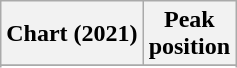<table class="wikitable sortable plainrowheaders" style="text-align:center">
<tr>
<th scope="col">Chart (2021)</th>
<th scope="col">Peak<br>position</th>
</tr>
<tr>
</tr>
<tr>
</tr>
<tr>
</tr>
<tr>
</tr>
<tr>
</tr>
<tr>
</tr>
<tr>
</tr>
<tr>
</tr>
<tr>
</tr>
<tr>
</tr>
<tr>
</tr>
<tr>
</tr>
<tr>
</tr>
<tr>
</tr>
<tr>
</tr>
<tr>
</tr>
<tr>
</tr>
<tr>
</tr>
<tr>
</tr>
<tr>
</tr>
<tr>
</tr>
<tr>
</tr>
<tr>
</tr>
<tr>
</tr>
<tr>
</tr>
<tr>
</tr>
</table>
